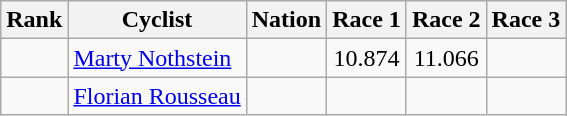<table class="wikitable sortable" style="text-align:center">
<tr>
<th>Rank</th>
<th>Cyclist</th>
<th>Nation</th>
<th>Race 1</th>
<th>Race 2</th>
<th>Race 3</th>
</tr>
<tr>
<td></td>
<td align=left><a href='#'>Marty Nothstein</a></td>
<td align=left></td>
<td>10.874</td>
<td>11.066</td>
<td></td>
</tr>
<tr>
<td></td>
<td align=left><a href='#'>Florian Rousseau</a></td>
<td align=left></td>
<td></td>
<td></td>
<td></td>
</tr>
</table>
